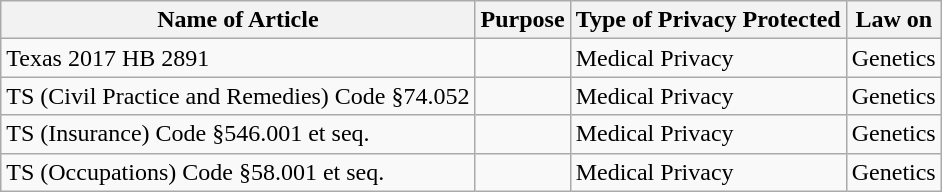<table class="wikitable">
<tr>
<th>Name of Article</th>
<th>Purpose</th>
<th>Type of Privacy Protected</th>
<th>Law on</th>
</tr>
<tr>
<td>Texas 2017 HB 2891</td>
<td></td>
<td>Medical Privacy</td>
<td>Genetics</td>
</tr>
<tr>
<td>TS (Civil Practice and Remedies) Code §74.052</td>
<td></td>
<td>Medical Privacy</td>
<td>Genetics</td>
</tr>
<tr>
<td>TS (Insurance) Code §546.001 et seq.</td>
<td></td>
<td>Medical Privacy</td>
<td>Genetics</td>
</tr>
<tr>
<td>TS (Occupations) Code §58.001 et seq.</td>
<td></td>
<td>Medical Privacy</td>
<td>Genetics</td>
</tr>
</table>
